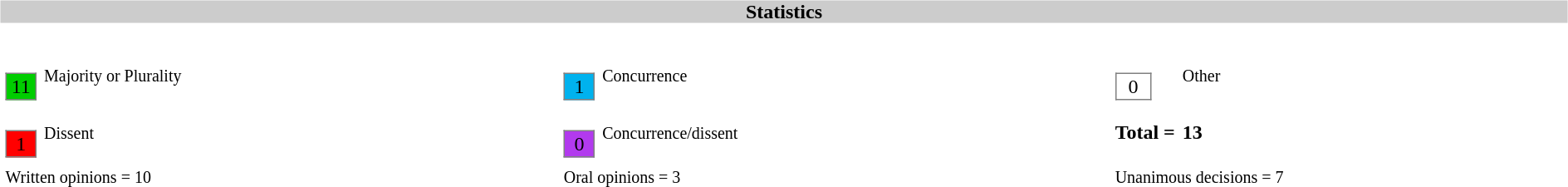<table width=100%>
<tr>
<td><br><table width=100% align=center cellpadding=0 cellspacing=0>
<tr>
<th bgcolor=#CCCCCC>Statistics</th>
</tr>
<tr>
<td><br><table width=100% cellpadding="2" cellspacing="2" border="0"width=25px>
<tr>
<td><br><table border="1" style="border-collapse:collapse;">
<tr>
<td align=center bgcolor=#00CD00 width=25px>11</td>
</tr>
</table>
</td>
<td><small>Majority or Plurality</small></td>
<td width=25px><br><table border="1" style="border-collapse:collapse;">
<tr>
<td align=center width=25px bgcolor=#00B2EE>1</td>
</tr>
</table>
</td>
<td><small>Concurrence</small></td>
<td width=25px><br><table border="1" style="border-collapse:collapse;">
<tr>
<td align=center width=25px bgcolor=white>0</td>
</tr>
</table>
</td>
<td><small>Other</small></td>
</tr>
<tr>
<td width=25px><br><table border="1" style="border-collapse:collapse;">
<tr>
<td align=center width=25px bgcolor=red>1</td>
</tr>
</table>
</td>
<td><small>Dissent</small></td>
<td width=25px><br><table border="1" style="border-collapse:collapse;">
<tr>
<td align=center width=25px bgcolor=#B23AEE>0</td>
</tr>
</table>
</td>
<td><small>Concurrence/dissent</small></td>
<td white-space: nowrap><strong>Total = </strong></td>
<td><strong>13</strong></td>
</tr>
<tr>
<td colspan=2><small>Written opinions = 10</small></td>
<td colspan=2><small>Oral opinions = 3</small></td>
<td colspan=2><small> Unanimous decisions = 7</small></td>
</tr>
</table>
</td>
</tr>
</table>
</td>
</tr>
</table>
